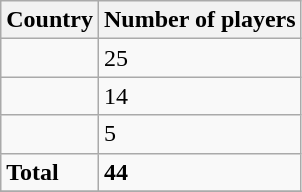<table class="wikitable sortable" style="width: auto;">
<tr>
<th>Country</th>
<th>Number of players</th>
</tr>
<tr>
<td></td>
<td>25</td>
</tr>
<tr>
<td></td>
<td>14</td>
</tr>
<tr>
<td></td>
<td>5</td>
</tr>
<tr>
<td><strong>Total</strong></td>
<td><strong>44</strong></td>
</tr>
<tr>
</tr>
</table>
